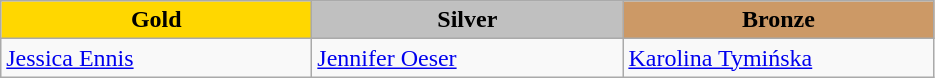<table class="wikitable" style="text-align:left">
<tr align="center">
<td width=200 bgcolor=gold><strong>Gold</strong></td>
<td width=200 bgcolor=silver><strong>Silver</strong></td>
<td width=200 bgcolor=CC9966><strong>Bronze</strong></td>
</tr>
<tr>
<td><a href='#'>Jessica Ennis</a><br><em></em></td>
<td><a href='#'>Jennifer Oeser</a><br><em></em></td>
<td><a href='#'>Karolina Tymińska</a><br><em></em></td>
</tr>
</table>
